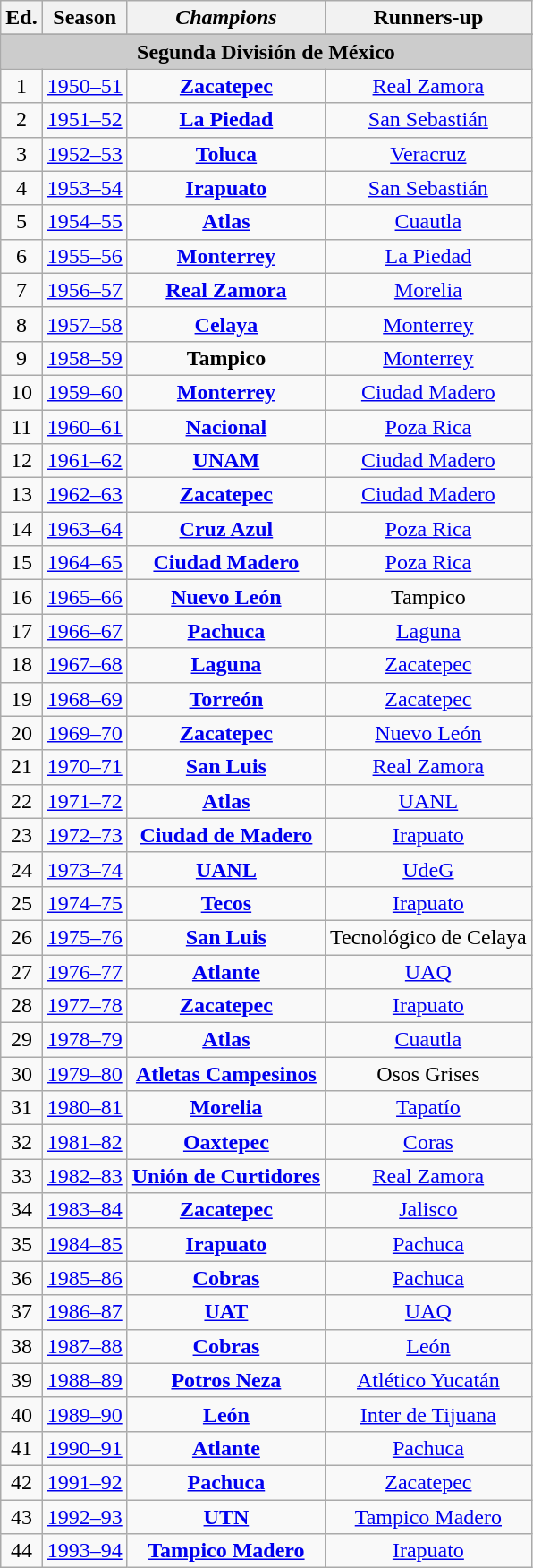<table class="wikitable" style="text-align: center;">
<tr>
<th>Ed.</th>
<th>Season</th>
<th><em>Champions</em></th>
<th>Runners-up</th>
</tr>
<tr>
</tr>
<tr bgcolor=#cccccc align=center>
<td colspan=4><strong>Segunda División de México</strong></td>
</tr>
<tr>
<td>1</td>
<td><a href='#'>1950–51</a></td>
<td><strong><a href='#'>Zacatepec</a></strong></td>
<td><a href='#'>Real Zamora</a></td>
</tr>
<tr>
<td>2</td>
<td><a href='#'>1951–52</a></td>
<td><strong><a href='#'>La Piedad</a></strong></td>
<td><a href='#'>San Sebastián</a></td>
</tr>
<tr>
<td>3</td>
<td><a href='#'>1952–53</a></td>
<td><strong><a href='#'>Toluca</a></strong></td>
<td><a href='#'>Veracruz</a></td>
</tr>
<tr>
<td>4</td>
<td><a href='#'>1953–54</a></td>
<td><strong><a href='#'>Irapuato</a></strong></td>
<td><a href='#'>San Sebastián</a></td>
</tr>
<tr>
<td>5</td>
<td><a href='#'>1954–55</a></td>
<td><strong><a href='#'>Atlas</a></strong></td>
<td><a href='#'>Cuautla</a></td>
</tr>
<tr>
<td>6</td>
<td><a href='#'>1955–56</a></td>
<td><strong><a href='#'>Monterrey</a></strong></td>
<td><a href='#'>La Piedad</a></td>
</tr>
<tr>
<td>7</td>
<td><a href='#'>1956–57</a></td>
<td><strong><a href='#'>Real Zamora</a></strong></td>
<td><a href='#'>Morelia</a></td>
</tr>
<tr>
<td>8</td>
<td><a href='#'>1957–58</a></td>
<td><strong><a href='#'>Celaya</a></strong></td>
<td><a href='#'>Monterrey</a></td>
</tr>
<tr>
<td>9</td>
<td><a href='#'>1958–59</a></td>
<td><strong>Tampico</strong></td>
<td><a href='#'>Monterrey</a></td>
</tr>
<tr>
<td>10</td>
<td><a href='#'>1959–60</a></td>
<td><strong><a href='#'>Monterrey</a></strong></td>
<td><a href='#'>Ciudad Madero</a></td>
</tr>
<tr>
<td>11</td>
<td><a href='#'>1960–61</a></td>
<td><strong><a href='#'>Nacional</a></strong></td>
<td><a href='#'>Poza Rica</a></td>
</tr>
<tr>
<td>12</td>
<td><a href='#'>1961–62</a></td>
<td><strong><a href='#'>UNAM</a></strong></td>
<td><a href='#'>Ciudad Madero</a></td>
</tr>
<tr>
<td>13</td>
<td><a href='#'>1962–63</a></td>
<td><strong><a href='#'>Zacatepec</a></strong></td>
<td><a href='#'>Ciudad Madero</a></td>
</tr>
<tr>
<td>14</td>
<td><a href='#'>1963–64</a></td>
<td><strong><a href='#'>Cruz Azul</a></strong></td>
<td><a href='#'>Poza Rica</a></td>
</tr>
<tr>
<td>15</td>
<td><a href='#'>1964–65</a></td>
<td><strong><a href='#'>Ciudad Madero</a></strong></td>
<td><a href='#'>Poza Rica</a></td>
</tr>
<tr>
<td>16</td>
<td><a href='#'>1965–66</a></td>
<td><strong><a href='#'>Nuevo León</a></strong></td>
<td>Tampico</td>
</tr>
<tr>
<td>17</td>
<td><a href='#'>1966–67</a></td>
<td><strong><a href='#'>Pachuca</a></strong></td>
<td><a href='#'>Laguna</a></td>
</tr>
<tr>
<td>18</td>
<td><a href='#'>1967–68</a></td>
<td><strong><a href='#'>Laguna</a></strong></td>
<td><a href='#'>Zacatepec</a></td>
</tr>
<tr>
<td>19</td>
<td><a href='#'>1968–69</a></td>
<td><strong><a href='#'>Torreón</a></strong></td>
<td><a href='#'>Zacatepec</a></td>
</tr>
<tr>
<td>20</td>
<td><a href='#'>1969–70</a></td>
<td><strong><a href='#'>Zacatepec</a></strong></td>
<td><a href='#'>Nuevo León</a></td>
</tr>
<tr>
<td>21</td>
<td><a href='#'>1970–71</a></td>
<td><strong><a href='#'>San Luis</a></strong></td>
<td><a href='#'>Real Zamora</a></td>
</tr>
<tr>
<td>22</td>
<td><a href='#'>1971–72</a></td>
<td><strong><a href='#'>Atlas</a></strong></td>
<td><a href='#'>UANL</a></td>
</tr>
<tr>
<td>23</td>
<td><a href='#'>1972–73</a></td>
<td><strong><a href='#'>Ciudad de Madero</a></strong></td>
<td><a href='#'>Irapuato</a></td>
</tr>
<tr>
<td>24</td>
<td><a href='#'>1973–74</a></td>
<td><strong><a href='#'>UANL</a></strong></td>
<td><a href='#'>UdeG</a></td>
</tr>
<tr>
<td>25</td>
<td><a href='#'>1974–75</a></td>
<td><strong><a href='#'>Tecos</a></strong></td>
<td><a href='#'>Irapuato</a></td>
</tr>
<tr>
<td>26</td>
<td><a href='#'>1975–76</a></td>
<td><strong><a href='#'>San Luis</a></strong></td>
<td>Tecnológico de Celaya</td>
</tr>
<tr>
<td>27</td>
<td><a href='#'>1976–77</a></td>
<td><strong><a href='#'>Atlante</a></strong></td>
<td><a href='#'>UAQ</a></td>
</tr>
<tr>
<td>28</td>
<td><a href='#'>1977–78</a></td>
<td><strong><a href='#'>Zacatepec</a></strong></td>
<td><a href='#'>Irapuato</a></td>
</tr>
<tr>
<td>29</td>
<td><a href='#'>1978–79</a></td>
<td><strong><a href='#'>Atlas</a></strong></td>
<td><a href='#'>Cuautla</a></td>
</tr>
<tr>
<td>30</td>
<td><a href='#'>1979–80</a></td>
<td><strong><a href='#'>Atletas Campesinos</a></strong></td>
<td>Osos Grises</td>
</tr>
<tr>
<td>31</td>
<td><a href='#'>1980–81</a></td>
<td><strong><a href='#'>Morelia</a></strong></td>
<td><a href='#'>Tapatío</a></td>
</tr>
<tr>
<td>32</td>
<td><a href='#'>1981–82</a></td>
<td><strong><a href='#'>Oaxtepec</a></strong></td>
<td><a href='#'>Coras</a></td>
</tr>
<tr>
<td>33</td>
<td><a href='#'>1982–83</a></td>
<td><strong><a href='#'>Unión de Curtidores</a></strong></td>
<td><a href='#'>Real Zamora</a></td>
</tr>
<tr>
<td>34</td>
<td><a href='#'>1983–84</a></td>
<td><strong><a href='#'>Zacatepec</a></strong></td>
<td><a href='#'>Jalisco</a></td>
</tr>
<tr>
<td>35</td>
<td><a href='#'>1984–85</a></td>
<td><strong><a href='#'>Irapuato</a></strong></td>
<td><a href='#'>Pachuca</a></td>
</tr>
<tr>
<td>36</td>
<td><a href='#'>1985–86</a></td>
<td><strong><a href='#'>Cobras</a></strong></td>
<td><a href='#'>Pachuca</a></td>
</tr>
<tr>
<td>37</td>
<td><a href='#'>1986–87</a></td>
<td><strong><a href='#'>UAT</a></strong></td>
<td><a href='#'>UAQ</a></td>
</tr>
<tr>
<td>38</td>
<td><a href='#'>1987–88</a></td>
<td><strong><a href='#'>Cobras</a></strong></td>
<td><a href='#'>León</a></td>
</tr>
<tr>
<td>39</td>
<td><a href='#'>1988–89</a></td>
<td><strong><a href='#'>Potros Neza</a></strong></td>
<td><a href='#'>Atlético Yucatán</a></td>
</tr>
<tr>
<td>40</td>
<td><a href='#'>1989–90</a></td>
<td><strong><a href='#'>León</a></strong></td>
<td><a href='#'>Inter de Tijuana</a></td>
</tr>
<tr>
<td>41</td>
<td><a href='#'>1990–91</a></td>
<td><strong><a href='#'>Atlante</a></strong></td>
<td><a href='#'>Pachuca</a></td>
</tr>
<tr>
<td>42</td>
<td><a href='#'>1991–92</a></td>
<td><strong><a href='#'>Pachuca</a></strong></td>
<td><a href='#'>Zacatepec</a></td>
</tr>
<tr>
<td>43</td>
<td><a href='#'>1992–93</a></td>
<td><strong><a href='#'>UTN</a></strong></td>
<td><a href='#'>Tampico Madero</a></td>
</tr>
<tr>
<td>44</td>
<td><a href='#'>1993–94</a></td>
<td><strong><a href='#'>Tampico Madero</a></strong></td>
<td><a href='#'>Irapuato</a></td>
</tr>
</table>
